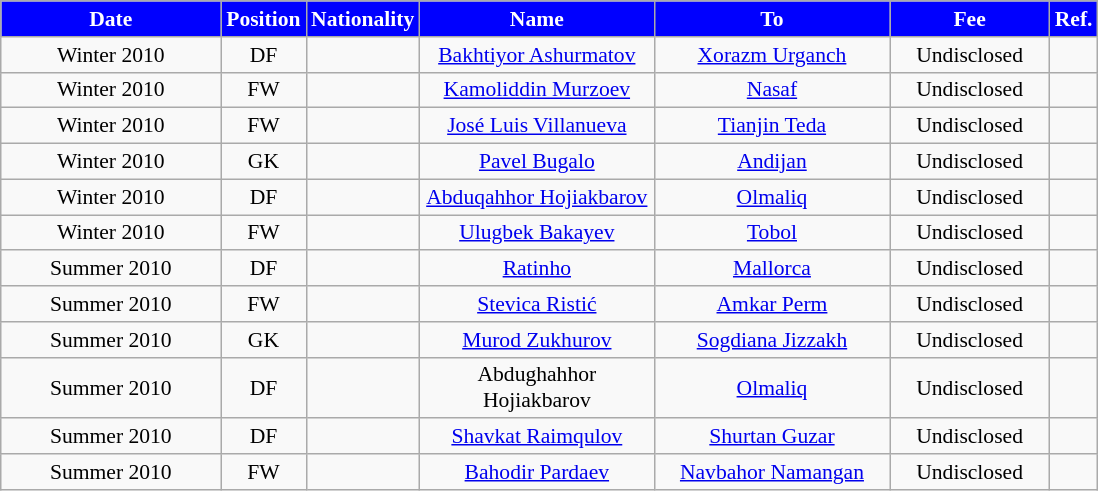<table class="wikitable"  style="text-align:center; font-size:90%; ">
<tr>
<th style="background:#00f; color:white; width:140px;">Date</th>
<th style="background:#00f; color:white; width:50px;">Position</th>
<th style="background:#00f; color:white; width:50px;">Nationality</th>
<th style="background:#00f; color:white; width:150px;">Name</th>
<th style="background:#00f; color:white; width:150px;">To</th>
<th style="background:#00f; color:white; width:100px;">Fee</th>
<th style="background:#00f; color:white; width:25px;">Ref.</th>
</tr>
<tr>
<td>Winter 2010</td>
<td>DF</td>
<td></td>
<td><a href='#'>Bakhtiyor Ashurmatov</a></td>
<td><a href='#'>Xorazm Urganch</a></td>
<td>Undisclosed</td>
<td></td>
</tr>
<tr>
<td>Winter 2010</td>
<td>FW</td>
<td></td>
<td><a href='#'>Kamoliddin Murzoev</a></td>
<td><a href='#'>Nasaf</a></td>
<td>Undisclosed</td>
<td></td>
</tr>
<tr>
<td>Winter 2010</td>
<td>FW</td>
<td></td>
<td><a href='#'>José Luis Villanueva</a></td>
<td><a href='#'>Tianjin Teda</a></td>
<td>Undisclosed</td>
<td></td>
</tr>
<tr>
<td>Winter 2010</td>
<td>GK</td>
<td></td>
<td><a href='#'>Pavel Bugalo</a></td>
<td><a href='#'>Andijan</a></td>
<td>Undisclosed</td>
<td></td>
</tr>
<tr>
<td>Winter 2010</td>
<td>DF</td>
<td></td>
<td><a href='#'>Abduqahhor Hojiakbarov</a></td>
<td><a href='#'>Olmaliq</a></td>
<td>Undisclosed</td>
<td></td>
</tr>
<tr>
<td>Winter 2010</td>
<td>FW</td>
<td></td>
<td><a href='#'>Ulugbek Bakayev</a></td>
<td><a href='#'>Tobol</a></td>
<td>Undisclosed</td>
<td></td>
</tr>
<tr>
<td>Summer 2010</td>
<td>DF</td>
<td></td>
<td><a href='#'>Ratinho</a></td>
<td><a href='#'>Mallorca</a></td>
<td>Undisclosed</td>
<td></td>
</tr>
<tr>
<td>Summer 2010</td>
<td>FW</td>
<td></td>
<td><a href='#'>Stevica Ristić</a></td>
<td><a href='#'>Amkar Perm</a></td>
<td>Undisclosed</td>
<td></td>
</tr>
<tr>
<td>Summer 2010</td>
<td>GK</td>
<td></td>
<td><a href='#'>Murod Zukhurov</a></td>
<td><a href='#'>Sogdiana Jizzakh</a></td>
<td>Undisclosed</td>
<td></td>
</tr>
<tr>
<td>Summer 2010</td>
<td>DF</td>
<td></td>
<td>Abdughahhor Hojiakbarov</td>
<td><a href='#'>Olmaliq</a></td>
<td>Undisclosed</td>
<td></td>
</tr>
<tr>
<td>Summer 2010</td>
<td>DF</td>
<td></td>
<td><a href='#'>Shavkat Raimqulov</a></td>
<td><a href='#'>Shurtan Guzar</a></td>
<td>Undisclosed</td>
<td></td>
</tr>
<tr>
<td>Summer 2010</td>
<td>FW</td>
<td></td>
<td><a href='#'>Bahodir Pardaev</a></td>
<td><a href='#'>Navbahor Namangan</a></td>
<td>Undisclosed</td>
<td></td>
</tr>
</table>
